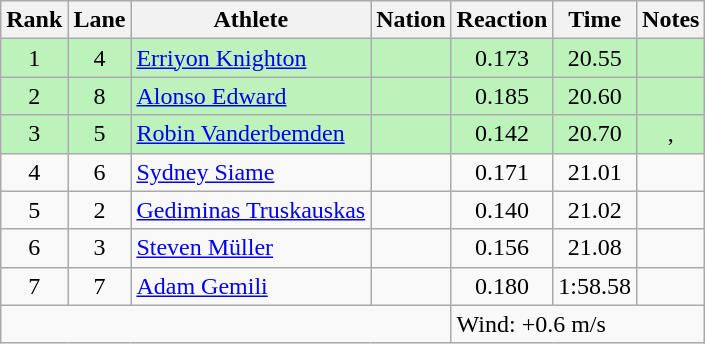<table class="wikitable sortable" style="text-align:center">
<tr>
<th>Rank</th>
<th>Lane</th>
<th>Athlete</th>
<th>Nation</th>
<th>Reaction</th>
<th>Time</th>
<th>Notes</th>
</tr>
<tr bgcolor="#bbf3bb">
<td>1</td>
<td>4</td>
<td align="left"><a href='#'>Erriyon Knighton</a></td>
<td align="left"></td>
<td>0.173</td>
<td>20.55</td>
<td></td>
</tr>
<tr bgcolor="#bbf3bb">
<td>2</td>
<td>8</td>
<td align="left"><a href='#'>Alonso Edward</a></td>
<td align="left"></td>
<td>0.185</td>
<td>20.60</td>
<td></td>
</tr>
<tr bgcolor="#bbf3bb">
<td>3</td>
<td>5</td>
<td align="left"><a href='#'>Robin Vanderbemden</a></td>
<td align="left"></td>
<td>0.142</td>
<td>20.70</td>
<td>, </td>
</tr>
<tr>
<td>4</td>
<td>6</td>
<td align="left"><a href='#'>Sydney Siame</a></td>
<td align="left"></td>
<td>0.171</td>
<td>21.01</td>
<td></td>
</tr>
<tr>
<td>5</td>
<td>2</td>
<td align="left"><a href='#'>Gediminas Truskauskas</a></td>
<td align="left"></td>
<td>0.140</td>
<td>21.02</td>
<td></td>
</tr>
<tr>
<td>6</td>
<td>3</td>
<td align="left"><a href='#'>Steven Müller</a></td>
<td align="left"></td>
<td>0.156</td>
<td>21.08</td>
<td></td>
</tr>
<tr>
<td>7</td>
<td>7</td>
<td align="left"><a href='#'>Adam Gemili</a></td>
<td align="left"></td>
<td>0.180</td>
<td>1:58.58</td>
<td></td>
</tr>
<tr class="sortbottom">
<td colspan="4"></td>
<td colspan="3" style="text-align:left;">Wind: +0.6 m/s</td>
</tr>
</table>
